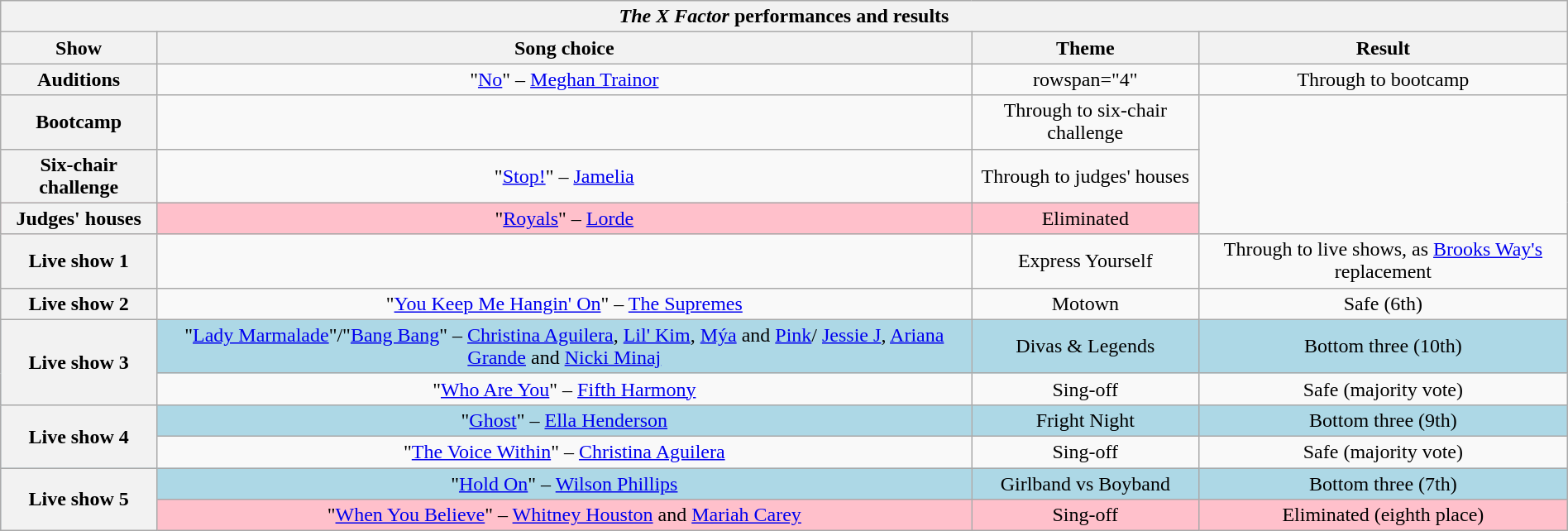<table class="wikitable collapsible collapsed" style="margin:1em auto 1em auto; text-align:center;">
<tr>
<th colspan="4"><em>The X Factor</em> performances and results</th>
</tr>
<tr>
<th style="text-align:centre;">Show</th>
<th style="text-align:centre;">Song choice</th>
<th style="text-align:centre;">Theme</th>
<th style="text-align:centre;">Result</th>
</tr>
<tr>
<th>Auditions</th>
<td>"<a href='#'>No</a>" – <a href='#'>Meghan Trainor</a></td>
<td>rowspan="4" </td>
<td>Through to bootcamp</td>
</tr>
<tr>
<th>Bootcamp</th>
<td></td>
<td>Through to six-chair challenge</td>
</tr>
<tr>
<th>Six-chair challenge</th>
<td>"<a href='#'>Stop!</a>" – <a href='#'>Jamelia</a></td>
<td>Through to judges' houses</td>
</tr>
<tr style="background:pink;">
<th>Judges' houses</th>
<td>"<a href='#'>Royals</a>" – <a href='#'>Lorde</a></td>
<td>Eliminated</td>
</tr>
<tr>
<th>Live show 1</th>
<td></td>
<td>Express Yourself</td>
<td>Through to live shows, as <a href='#'>Brooks Way's</a> replacement</td>
</tr>
<tr>
<th>Live show 2</th>
<td>"<a href='#'>You Keep Me Hangin' On</a>" – <a href='#'>The Supremes</a></td>
<td>Motown</td>
<td>Safe (6th)</td>
</tr>
<tr style="background:lightblue;">
<th rowspan="2">Live show 3</th>
<td>"<a href='#'>Lady Marmalade</a>"/"<a href='#'>Bang Bang</a>" – <a href='#'>Christina Aguilera</a>, <a href='#'>Lil' Kim</a>, <a href='#'>Mýa</a> and <a href='#'>Pink</a>/ <a href='#'>Jessie J</a>, <a href='#'>Ariana Grande</a> and <a href='#'>Nicki Minaj</a></td>
<td>Divas & Legends</td>
<td>Bottom three (10th)</td>
</tr>
<tr>
<td>"<a href='#'>Who Are You</a>" – <a href='#'>Fifth Harmony</a></td>
<td>Sing-off</td>
<td>Safe (majority vote)</td>
</tr>
<tr style="background:lightblue;">
<th rowspan="2">Live show 4</th>
<td>"<a href='#'>Ghost</a>" – <a href='#'>Ella Henderson</a></td>
<td>Fright Night</td>
<td>Bottom three (9th)</td>
</tr>
<tr>
<td>"<a href='#'>The Voice Within</a>" – <a href='#'>Christina Aguilera</a></td>
<td>Sing-off</td>
<td>Safe (majority vote)</td>
</tr>
<tr style="background:lightblue;">
<th rowspan="2">Live show 5</th>
<td>"<a href='#'>Hold On</a>" – <a href='#'>Wilson Phillips</a></td>
<td>Girlband vs Boyband</td>
<td>Bottom three (7th)</td>
</tr>
<tr style="background:pink;">
<td>"<a href='#'>When You Believe</a>" – <a href='#'>Whitney Houston</a> and <a href='#'>Mariah Carey</a></td>
<td>Sing-off</td>
<td>Eliminated (eighth place)</td>
</tr>
</table>
